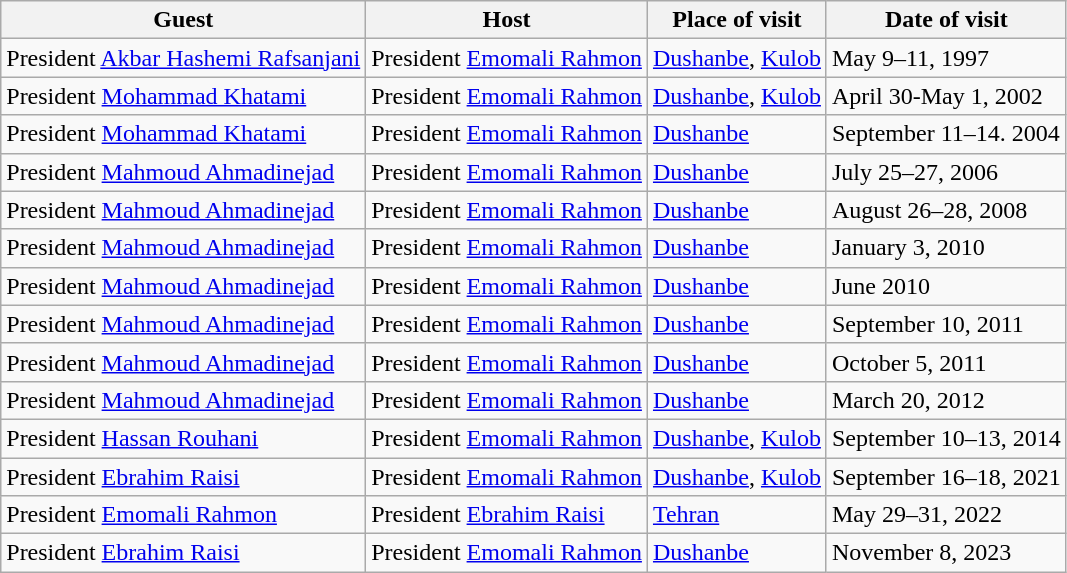<table class="wikitable" border="1">
<tr>
<th>Guest</th>
<th>Host</th>
<th>Place of visit</th>
<th>Date of visit</th>
</tr>
<tr>
<td> President <a href='#'>Akbar Hashemi Rafsanjani</a></td>
<td> President <a href='#'>Emomali Rahmon</a></td>
<td><a href='#'>Dushanbe</a>, <a href='#'>Kulob</a></td>
<td>May 9–11, 1997</td>
</tr>
<tr>
<td> President <a href='#'>Mohammad Khatami</a></td>
<td> President <a href='#'>Emomali Rahmon</a></td>
<td><a href='#'>Dushanbe</a>, <a href='#'>Kulob</a></td>
<td>April 30-May 1, 2002</td>
</tr>
<tr>
<td> President <a href='#'>Mohammad Khatami</a></td>
<td> President <a href='#'>Emomali Rahmon</a></td>
<td><a href='#'>Dushanbe</a></td>
<td>September 11–14. 2004</td>
</tr>
<tr>
<td> President <a href='#'>Mahmoud Ahmadinejad</a></td>
<td> President <a href='#'>Emomali Rahmon</a></td>
<td><a href='#'>Dushanbe</a></td>
<td>July 25–27, 2006</td>
</tr>
<tr>
<td> President <a href='#'>Mahmoud Ahmadinejad</a></td>
<td> President <a href='#'>Emomali Rahmon</a></td>
<td><a href='#'>Dushanbe</a></td>
<td>August 26–28, 2008</td>
</tr>
<tr>
<td> President <a href='#'>Mahmoud Ahmadinejad</a></td>
<td> President <a href='#'>Emomali Rahmon</a></td>
<td><a href='#'>Dushanbe</a></td>
<td>January 3, 2010</td>
</tr>
<tr>
<td> President <a href='#'>Mahmoud Ahmadinejad</a></td>
<td> President <a href='#'>Emomali Rahmon</a></td>
<td><a href='#'>Dushanbe</a></td>
<td>June 2010</td>
</tr>
<tr>
<td> President <a href='#'>Mahmoud Ahmadinejad</a></td>
<td> President <a href='#'>Emomali Rahmon</a></td>
<td><a href='#'>Dushanbe</a></td>
<td>September 10, 2011</td>
</tr>
<tr>
<td> President <a href='#'>Mahmoud Ahmadinejad</a></td>
<td> President <a href='#'>Emomali Rahmon</a></td>
<td><a href='#'>Dushanbe</a></td>
<td>October 5, 2011</td>
</tr>
<tr>
<td> President <a href='#'>Mahmoud Ahmadinejad</a></td>
<td> President <a href='#'>Emomali Rahmon</a></td>
<td><a href='#'>Dushanbe</a></td>
<td>March 20, 2012</td>
</tr>
<tr>
<td> President <a href='#'>Hassan Rouhani</a></td>
<td> President <a href='#'>Emomali Rahmon</a></td>
<td><a href='#'>Dushanbe</a>, <a href='#'>Kulob</a></td>
<td>September 10–13, 2014</td>
</tr>
<tr>
<td> President <a href='#'>Ebrahim Raisi</a></td>
<td> President <a href='#'>Emomali Rahmon</a></td>
<td><a href='#'>Dushanbe</a>, <a href='#'>Kulob</a></td>
<td>September 16–18, 2021</td>
</tr>
<tr>
<td> President <a href='#'>Emomali Rahmon</a></td>
<td> President <a href='#'>Ebrahim Raisi</a></td>
<td><a href='#'>Tehran</a></td>
<td>May 29–31, 2022</td>
</tr>
<tr>
<td> President <a href='#'>Ebrahim Raisi</a></td>
<td> President <a href='#'>Emomali Rahmon</a></td>
<td><a href='#'>Dushanbe</a></td>
<td>November 8, 2023</td>
</tr>
</table>
